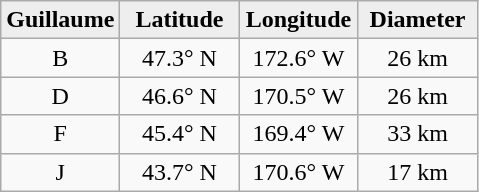<table class="wikitable">
<tr>
<th width="25%" style="background:#eeeeee;">Guillaume</th>
<th width="25%" style="background:#eeeeee;">Latitude</th>
<th width="25%" style="background:#eeeeee;">Longitude</th>
<th width="25%" style="background:#eeeeee;">Diameter</th>
</tr>
<tr>
<td align="center">B</td>
<td align="center">47.3° N</td>
<td align="center">172.6° W</td>
<td align="center">26 km</td>
</tr>
<tr>
<td align="center">D</td>
<td align="center">46.6° N</td>
<td align="center">170.5° W</td>
<td align="center">26 km</td>
</tr>
<tr>
<td align="center">F</td>
<td align="center">45.4° N</td>
<td align="center">169.4° W</td>
<td align="center">33 km</td>
</tr>
<tr>
<td align="center">J</td>
<td align="center">43.7° N</td>
<td align="center">170.6° W</td>
<td align="center">17 km</td>
</tr>
</table>
